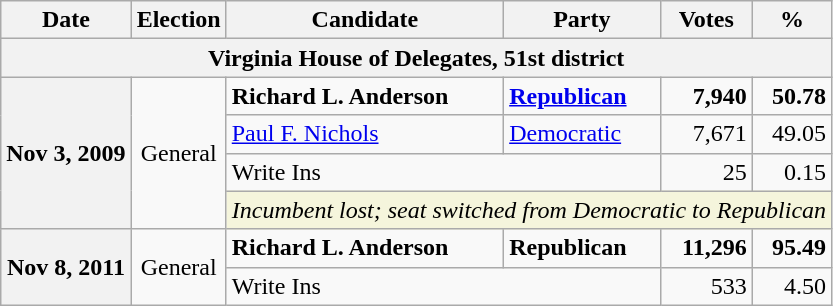<table class="wikitable">
<tr>
<th>Date</th>
<th>Election</th>
<th>Candidate</th>
<th>Party</th>
<th>Votes</th>
<th>%</th>
</tr>
<tr>
<th colspan="6">Virginia House of Delegates, 51st district</th>
</tr>
<tr>
<th rowspan="4">Nov 3, 2009</th>
<td rowspan="4" align="center">General</td>
<td><strong>Richard L. Anderson</strong></td>
<td><strong><a href='#'>Republican</a></strong></td>
<td align="right"><strong>7,940</strong></td>
<td align="right"><strong>50.78</strong></td>
</tr>
<tr>
<td><a href='#'>Paul F. Nichols</a></td>
<td><a href='#'>Democratic</a></td>
<td align="right">7,671</td>
<td align="right">49.05</td>
</tr>
<tr>
<td colspan="2">Write Ins</td>
<td align="right">25</td>
<td align="right">0.15</td>
</tr>
<tr>
<td colspan="4" style="background:Beige"><em>Incumbent lost; seat switched from Democratic to Republican</em></td>
</tr>
<tr>
<th rowspan="2">Nov 8, 2011</th>
<td rowspan="2" align="center">General</td>
<td><strong>Richard L. Anderson</strong></td>
<td><strong>Republican</strong></td>
<td align="right"><strong>11,296</strong></td>
<td align="right"><strong>95.49</strong></td>
</tr>
<tr>
<td colspan="2">Write Ins</td>
<td align="right">533</td>
<td align="right">4.50</td>
</tr>
</table>
